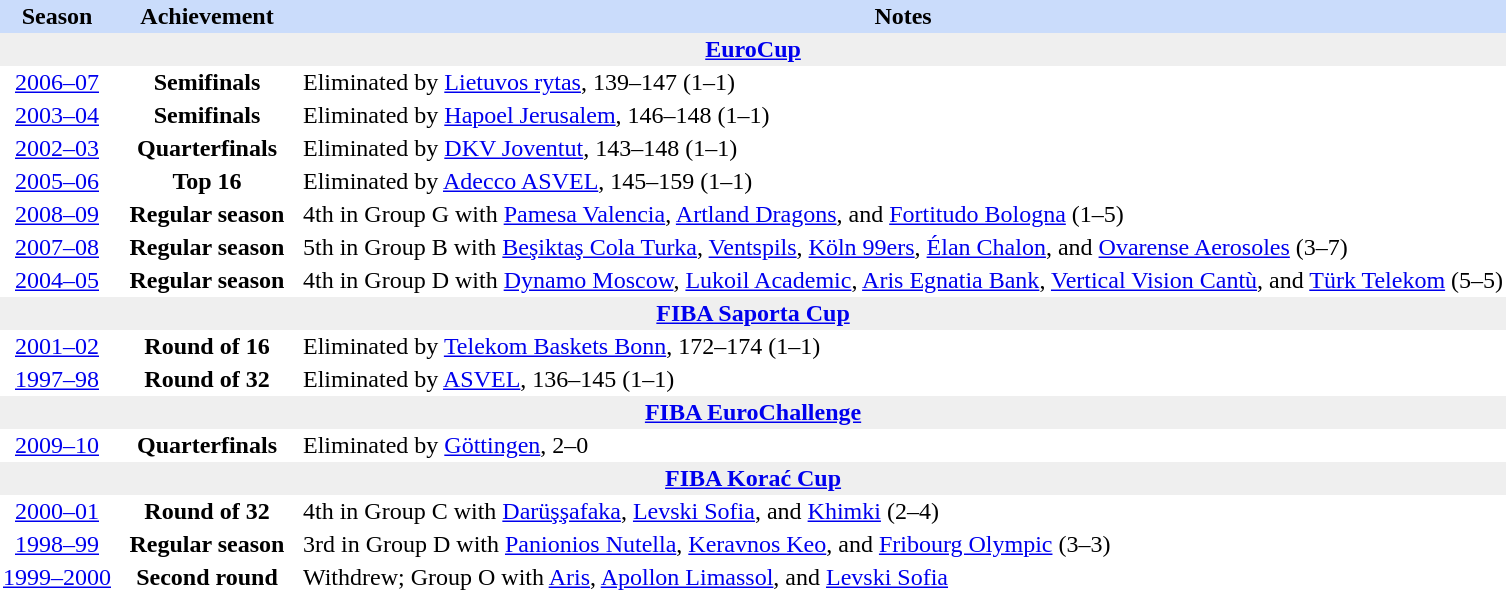<table class="toccolours" border="0" cellpadding="2" cellspacing="0" align="left" style="margin:0.5em;">
<tr bgcolor=#CADCFB>
<th>Season</th>
<th style="width:120px;">Achievement</th>
<th>Notes</th>
</tr>
<tr>
<th colspan="4" bgcolor=#EFEFEF><a href='#'>EuroCup</a></th>
</tr>
<tr>
<td align="center"><a href='#'>2006–07</a></td>
<td align="center"><strong>Semifinals</strong></td>
<td align="left">Eliminated by <a href='#'>Lietuvos rytas</a>, 139–147 (1–1)</td>
</tr>
<tr>
<td align="center"><a href='#'>2003–04</a></td>
<td align="center"><strong>Semifinals</strong></td>
<td align="left">Eliminated by <a href='#'>Hapoel Jerusalem</a>, 146–148 (1–1)</td>
</tr>
<tr>
<td align="center"><a href='#'>2002–03</a></td>
<td align="center"><strong>Quarterfinals </strong></td>
<td align="left">Eliminated by <a href='#'>DKV Joventut</a>, 143–148 (1–1)</td>
</tr>
<tr>
<td align="center"><a href='#'>2005–06</a></td>
<td align="center"><strong>Top 16</strong></td>
<td align="left">Eliminated by <a href='#'>Adecco ASVEL</a>, 145–159 (1–1)</td>
</tr>
<tr>
<td align="center"><a href='#'>2008–09</a></td>
<td align="center"><strong>Regular season</strong></td>
<td align="left">4th in Group G with <a href='#'>Pamesa Valencia</a>, <a href='#'>Artland Dragons</a>, and <a href='#'>Fortitudo Bologna</a> (1–5)</td>
</tr>
<tr>
<td align="center"><a href='#'>2007–08</a></td>
<td align="center"><strong>Regular season</strong></td>
<td align="left">5th in Group B with <a href='#'>Beşiktaş Cola Turka</a>, <a href='#'>Ventspils</a>, <a href='#'>Köln 99ers</a>, <a href='#'>Élan Chalon</a>, and <a href='#'>Ovarense Aerosoles</a> (3–7)</td>
</tr>
<tr>
<td align="center"><a href='#'>2004–05</a></td>
<td align="center"><strong>Regular season</strong></td>
<td align="left">4th in Group D with <a href='#'>Dynamo Moscow</a>, <a href='#'>Lukoil Academic</a>, <a href='#'>Aris Egnatia Bank</a>, <a href='#'>Vertical Vision Cantù</a>, and <a href='#'>Türk Telekom</a> (5–5)</td>
</tr>
<tr>
<th colspan="4" bgcolor=#EFEFEF><a href='#'>FIBA Saporta Cup</a></th>
</tr>
<tr>
<td align="center"><a href='#'>2001–02</a></td>
<td align="center"><strong>Round of 16</strong></td>
<td align="left">Eliminated by <a href='#'>Telekom Baskets Bonn</a>, 172–174 (1–1)</td>
</tr>
<tr>
<td align="center"><a href='#'>1997–98</a></td>
<td align="center"><strong>Round of 32</strong></td>
<td align="left">Eliminated by <a href='#'>ASVEL</a>, 136–145 (1–1)</td>
</tr>
<tr>
<th colspan="4" bgcolor=#EFEFEF><a href='#'>FIBA EuroChallenge</a></th>
</tr>
<tr>
<td align="center"><a href='#'>2009–10</a></td>
<td align="center"><strong>Quarterfinals </strong></td>
<td align="left">Eliminated by <a href='#'>Göttingen</a>, 2–0</td>
</tr>
<tr>
<th colspan="4" bgcolor=#EFEFEF><a href='#'>FIBA Korać Cup</a></th>
</tr>
<tr>
<td align="center"><a href='#'>2000–01</a></td>
<td align="center"><strong>Round of 32</strong></td>
<td align="left">4th in Group C with <a href='#'>Darüşşafaka</a>, <a href='#'>Levski Sofia</a>, and <a href='#'>Khimki</a> (2–4)</td>
</tr>
<tr>
<td align="center"><a href='#'>1998–99</a></td>
<td align="center"><strong>Regular season</strong></td>
<td align="left">3rd in Group D with <a href='#'>Panionios Nutella</a>, <a href='#'>Keravnos Keo</a>, and <a href='#'>Fribourg Olympic</a> (3–3)</td>
</tr>
<tr>
<td align="center"><a href='#'>1999–2000</a></td>
<td align="center"><strong>Second round</strong></td>
<td align="left">Withdrew; Group O with <a href='#'>Aris</a>, <a href='#'>Apollon Limassol</a>, and <a href='#'>Levski Sofia</a></td>
</tr>
<tr>
</tr>
</table>
